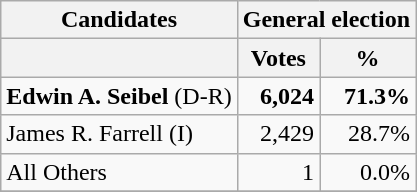<table class=wikitable>
<tr>
<th colspan=1><strong>Candidates</strong></th>
<th colspan=2><strong>General election</strong></th>
</tr>
<tr>
<th></th>
<th>Votes</th>
<th>%</th>
</tr>
<tr>
<td><strong>Edwin A. Seibel</strong> (D-R)</td>
<td align="right"><strong>6,024</strong></td>
<td align="right"><strong>71.3%</strong></td>
</tr>
<tr>
<td>James R. Farrell (I)</td>
<td align="right">2,429</td>
<td align="right">28.7%</td>
</tr>
<tr>
<td>All Others</td>
<td align="right">1</td>
<td align="right">0.0%</td>
</tr>
<tr>
</tr>
</table>
